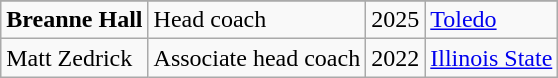<table class=wikitable>
<tr>
</tr>
<tr>
<td><strong>Breanne Hall</strong></td>
<td>Head coach</td>
<td>2025</td>
<td><a href='#'>Toledo</a></td>
</tr>
<tr>
<td>Matt Zedrick</td>
<td>Associate head coach</td>
<td>2022</td>
<td><a href='#'>Illinois State</a></td>
</tr>
</table>
